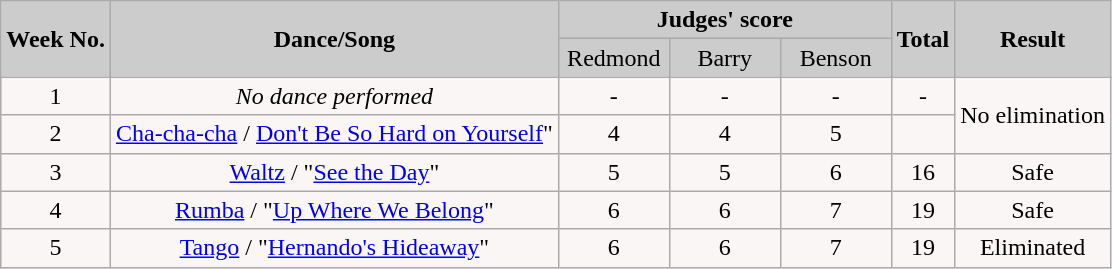<table class="wikitable collapsible">
<tr>
<th rowspan="2" style="background:#ccc; text-align:Center;"><strong>Week No.</strong></th>
<th rowspan="2" style="background:#ccc; text-align:Center;"><strong>Dance/Song</strong></th>
<th colspan="3" style="background:#ccc; text-align:Center;"><strong>Judges' score</strong></th>
<th rowspan="2" style="background:#ccc; text-align:Center;"><strong>Total</strong></th>
<th rowspan="2" style="background:#ccc; text-align:Center;"><strong>Result</strong></th>
</tr>
<tr style="text-align:center; background:#ccc;">
<td style="width:10%; ">Redmond</td>
<td style="width:10%; ">Barry</td>
<td style="width:10%; ">Benson</td>
</tr>
<tr style="text-align:center; background:#faf6f6;">
<td>1</td>
<td><em>No dance performed</em></td>
<td>-</td>
<td>-</td>
<td>-</td>
<td>-</td>
<td rowspan="2">No elimination</td>
</tr>
<tr style="text-align:center; background:#faf6f6;">
<td>2</td>
<td><a href='#'>Cha-cha-cha</a> / <a href='#'>Don't Be So Hard on Yourself</a>"</td>
<td>4</td>
<td>4</td>
<td>5</td>
<td></td>
</tr>
<tr style="text-align:center; background:#faf6f6;">
<td>3</td>
<td><a href='#'>Waltz</a> / "<a href='#'>See the Day</a>"</td>
<td>5</td>
<td>5</td>
<td>6</td>
<td>16</td>
<td>Safe</td>
</tr>
<tr style="text-align:center; background:#faf6f6;">
<td>4</td>
<td><a href='#'>Rumba</a> / "<a href='#'>Up Where We Belong</a>"</td>
<td>6</td>
<td>6</td>
<td>7</td>
<td>19</td>
<td>Safe</td>
</tr>
<tr style="text-align:center; background:#faf6f6;">
<td>5</td>
<td><a href='#'>Tango</a> / "<a href='#'>Hernando's Hideaway</a>"</td>
<td>6</td>
<td>6</td>
<td>7</td>
<td>19</td>
<td>Eliminated</td>
</tr>
</table>
